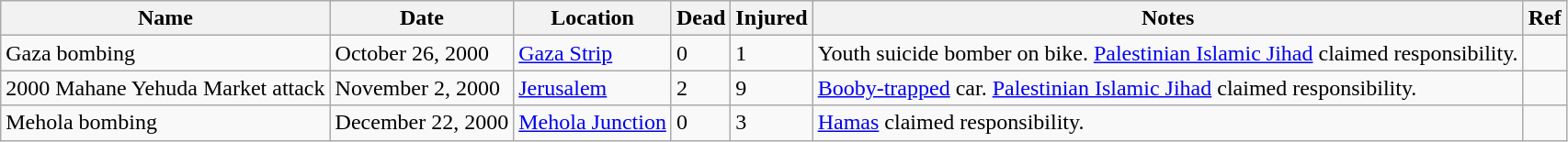<table class="wikitable">
<tr>
<th>Name</th>
<th>Date</th>
<th>Location</th>
<th>Dead</th>
<th>Injured</th>
<th>Notes</th>
<th>Ref</th>
</tr>
<tr>
<td>Gaza bombing</td>
<td>October 26, 2000</td>
<td><a href='#'>Gaza Strip</a></td>
<td>0</td>
<td>1</td>
<td>Youth suicide bomber on bike. <a href='#'>Palestinian Islamic Jihad</a> claimed responsibility.</td>
<td></td>
</tr>
<tr>
<td>2000 Mahane Yehuda Market attack</td>
<td>November 2, 2000</td>
<td><a href='#'>Jerusalem</a></td>
<td>2</td>
<td>9</td>
<td><a href='#'>Booby-trapped</a> car. <a href='#'>Palestinian Islamic Jihad</a> claimed responsibility.</td>
<td></td>
</tr>
<tr>
<td>Mehola bombing</td>
<td>December 22, 2000</td>
<td><a href='#'>Mehola Junction</a></td>
<td>0</td>
<td>3</td>
<td><a href='#'>Hamas</a> claimed responsibility.</td>
<td></td>
</tr>
</table>
